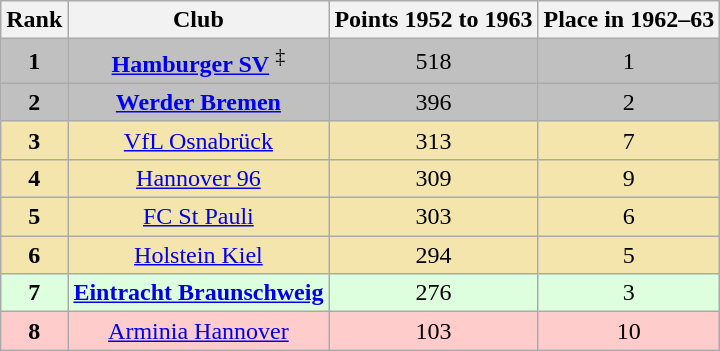<table class="wikitable">
<tr>
<th>Rank</th>
<th>Club</th>
<th>Points 1952 to 1963</th>
<th>Place in 1962–63</th>
</tr>
<tr align="center">
<td bgcolor="#C0C0C0"><strong>1</strong></td>
<td bgcolor="#C0C0C0"><strong><a href='#'>Hamburger SV</a></strong> <sup>‡</sup></td>
<td bgcolor="#C0C0C0">518</td>
<td bgcolor="#C0C0C0">1</td>
</tr>
<tr align="center">
<td bgcolor="#C0C0C0"><strong>2</strong></td>
<td bgcolor="#C0C0C0"><strong><a href='#'>Werder Bremen</a></strong></td>
<td bgcolor="#C0C0C0">396</td>
<td bgcolor="#C0C0C0">2</td>
</tr>
<tr align="center">
<td bgcolor="#F3E5AB"><strong>3</strong></td>
<td bgcolor="#F3E5AB"><a href='#'>VfL Osnabrück</a></td>
<td bgcolor="#F3E5AB">313</td>
<td bgcolor="#F3E5AB">7</td>
</tr>
<tr align="center">
<td bgcolor="#F3E5AB"><strong>4</strong></td>
<td bgcolor="#F3E5AB"><a href='#'>Hannover 96</a></td>
<td bgcolor="#F3E5AB">309</td>
<td bgcolor="#F3E5AB">9</td>
</tr>
<tr align="center">
<td bgcolor="#F3E5AB"><strong>5</strong></td>
<td bgcolor="#F3E5AB"><a href='#'>FC St Pauli</a></td>
<td bgcolor="#F3E5AB">303</td>
<td bgcolor="#F3E5AB">6</td>
</tr>
<tr align="center">
<td bgcolor="#F3E5AB"><strong>6</strong></td>
<td bgcolor="#F3E5AB"><a href='#'>Holstein Kiel</a></td>
<td bgcolor="#F3E5AB">294</td>
<td bgcolor="#F3E5AB">5</td>
</tr>
<tr align="center">
<td bgcolor="#ddffdd"><strong>7</strong></td>
<td bgcolor="#ddffdd"><strong><a href='#'>Eintracht Braunschweig</a></strong></td>
<td bgcolor="#ddffdd">276</td>
<td bgcolor="#ddffdd">3</td>
</tr>
<tr align="center">
<td bgcolor="#ffcccc"><strong>8</strong></td>
<td bgcolor="#ffcccc"><a href='#'>Arminia Hannover</a></td>
<td bgcolor="#ffcccc">103</td>
<td bgcolor="#ffcccc">10</td>
</tr>
</table>
